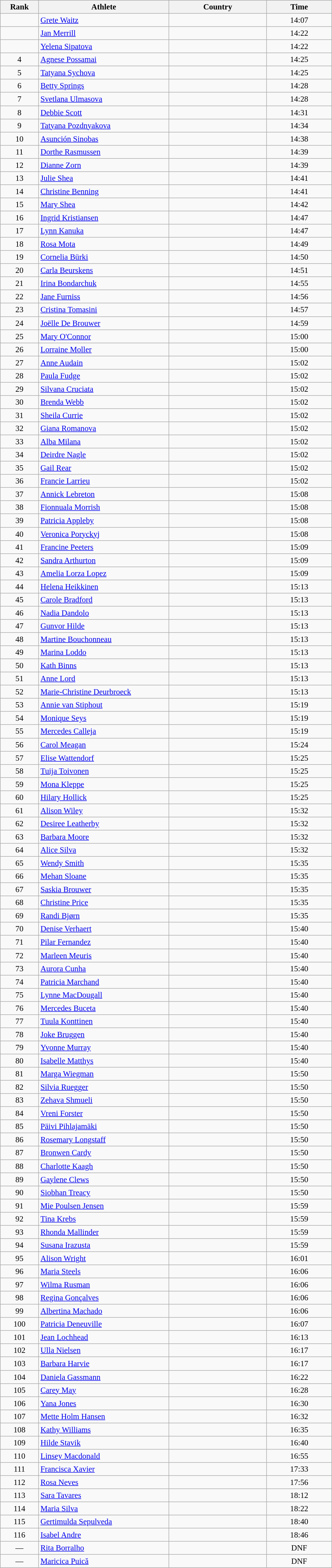<table class="wikitable sortable" style=" text-align:center; font-size:95%;" width="50%">
<tr>
<th width=5%>Rank</th>
<th width=20%>Athlete</th>
<th width=15%>Country</th>
<th width=10%>Time</th>
</tr>
<tr>
<td align=center></td>
<td align=left><a href='#'>Grete Waitz</a></td>
<td align=left></td>
<td>14:07</td>
</tr>
<tr>
<td align=center></td>
<td align=left><a href='#'>Jan Merrill</a></td>
<td align=left></td>
<td>14:22</td>
</tr>
<tr>
<td align=center></td>
<td align=left><a href='#'>Yelena Sipatova</a></td>
<td align=left></td>
<td>14:22</td>
</tr>
<tr>
<td align=center>4</td>
<td align=left><a href='#'>Agnese Possamai</a></td>
<td align=left></td>
<td>14:25</td>
</tr>
<tr>
<td align=center>5</td>
<td align=left><a href='#'>Tatyana Sychova</a></td>
<td align=left></td>
<td>14:25</td>
</tr>
<tr>
<td align=center>6</td>
<td align=left><a href='#'>Betty Springs</a></td>
<td align=left></td>
<td>14:28</td>
</tr>
<tr>
<td align=center>7</td>
<td align=left><a href='#'>Svetlana Ulmasova</a></td>
<td align=left></td>
<td>14:28</td>
</tr>
<tr>
<td align=center>8</td>
<td align=left><a href='#'>Debbie Scott</a></td>
<td align=left></td>
<td>14:31</td>
</tr>
<tr>
<td align=center>9</td>
<td align=left><a href='#'>Tatyana Pozdnyakova</a></td>
<td align=left></td>
<td>14:34</td>
</tr>
<tr>
<td align=center>10</td>
<td align=left><a href='#'>Asunción Sinobas</a></td>
<td align=left></td>
<td>14:38</td>
</tr>
<tr>
<td align=center>11</td>
<td align=left><a href='#'>Dorthe Rasmussen</a></td>
<td align=left></td>
<td>14:39</td>
</tr>
<tr>
<td align=center>12</td>
<td align=left><a href='#'>Dianne Zorn</a></td>
<td align=left></td>
<td>14:39</td>
</tr>
<tr>
<td align=center>13</td>
<td align=left><a href='#'>Julie Shea</a></td>
<td align=left></td>
<td>14:41</td>
</tr>
<tr>
<td align=center>14</td>
<td align=left><a href='#'>Christine Benning</a></td>
<td align=left></td>
<td>14:41</td>
</tr>
<tr>
<td align=center>15</td>
<td align=left><a href='#'>Mary Shea</a></td>
<td align=left></td>
<td>14:42</td>
</tr>
<tr>
<td align=center>16</td>
<td align=left><a href='#'>Ingrid Kristiansen</a></td>
<td align=left></td>
<td>14:47</td>
</tr>
<tr>
<td align=center>17</td>
<td align=left><a href='#'>Lynn Kanuka</a></td>
<td align=left></td>
<td>14:47</td>
</tr>
<tr>
<td align=center>18</td>
<td align=left><a href='#'>Rosa Mota</a></td>
<td align=left></td>
<td>14:49</td>
</tr>
<tr>
<td align=center>19</td>
<td align=left><a href='#'>Cornelia Bürki</a></td>
<td align=left></td>
<td>14:50</td>
</tr>
<tr>
<td align=center>20</td>
<td align=left><a href='#'>Carla Beurskens</a></td>
<td align=left></td>
<td>14:51</td>
</tr>
<tr>
<td align=center>21</td>
<td align=left><a href='#'>Irina Bondarchuk</a></td>
<td align=left></td>
<td>14:55</td>
</tr>
<tr>
<td align=center>22</td>
<td align=left><a href='#'>Jane Furniss</a></td>
<td align=left></td>
<td>14:56</td>
</tr>
<tr>
<td align=center>23</td>
<td align=left><a href='#'>Cristina Tomasini</a></td>
<td align=left></td>
<td>14:57</td>
</tr>
<tr>
<td align=center>24</td>
<td align=left><a href='#'>Joëlle De Brouwer</a></td>
<td align=left></td>
<td>14:59</td>
</tr>
<tr>
<td align=center>25</td>
<td align=left><a href='#'>Mary O'Connor</a></td>
<td align=left></td>
<td>15:00</td>
</tr>
<tr>
<td align=center>26</td>
<td align=left><a href='#'>Lorraine Moller</a></td>
<td align=left></td>
<td>15:00</td>
</tr>
<tr>
<td align=center>27</td>
<td align=left><a href='#'>Anne Audain</a></td>
<td align=left></td>
<td>15:02</td>
</tr>
<tr>
<td align=center>28</td>
<td align=left><a href='#'>Paula Fudge</a></td>
<td align=left></td>
<td>15:02</td>
</tr>
<tr>
<td align=center>29</td>
<td align=left><a href='#'>Silvana Cruciata</a></td>
<td align=left></td>
<td>15:02</td>
</tr>
<tr>
<td align=center>30</td>
<td align=left><a href='#'>Brenda Webb</a></td>
<td align=left></td>
<td>15:02</td>
</tr>
<tr>
<td align=center>31</td>
<td align=left><a href='#'>Sheila Currie</a></td>
<td align=left></td>
<td>15:02</td>
</tr>
<tr>
<td align=center>32</td>
<td align=left><a href='#'>Giana Romanova</a></td>
<td align=left></td>
<td>15:02</td>
</tr>
<tr>
<td align=center>33</td>
<td align=left><a href='#'>Alba Milana</a></td>
<td align=left></td>
<td>15:02</td>
</tr>
<tr>
<td align=center>34</td>
<td align=left><a href='#'>Deirdre Nagle</a></td>
<td align=left></td>
<td>15:02</td>
</tr>
<tr>
<td align=center>35</td>
<td align=left><a href='#'>Gail Rear</a></td>
<td align=left></td>
<td>15:02</td>
</tr>
<tr>
<td align=center>36</td>
<td align=left><a href='#'>Francie Larrieu</a></td>
<td align=left></td>
<td>15:02</td>
</tr>
<tr>
<td align=center>37</td>
<td align=left><a href='#'>Annick Lebreton</a></td>
<td align=left></td>
<td>15:08</td>
</tr>
<tr>
<td align=center>38</td>
<td align=left><a href='#'>Fionnuala Morrish</a></td>
<td align=left></td>
<td>15:08</td>
</tr>
<tr>
<td align=center>39</td>
<td align=left><a href='#'>Patricia Appleby</a></td>
<td align=left></td>
<td>15:08</td>
</tr>
<tr>
<td align=center>40</td>
<td align=left><a href='#'>Veronica Poryckyj</a></td>
<td align=left></td>
<td>15:08</td>
</tr>
<tr>
<td align=center>41</td>
<td align=left><a href='#'>Francine Peeters</a></td>
<td align=left></td>
<td>15:09</td>
</tr>
<tr>
<td align=center>42</td>
<td align=left><a href='#'>Sandra Arthurton</a></td>
<td align=left></td>
<td>15:09</td>
</tr>
<tr>
<td align=center>43</td>
<td align=left><a href='#'>Amelia Lorza Lopez</a></td>
<td align=left></td>
<td>15:09</td>
</tr>
<tr>
<td align=center>44</td>
<td align=left><a href='#'>Helena Heikkinen</a></td>
<td align=left></td>
<td>15:13</td>
</tr>
<tr>
<td align=center>45</td>
<td align=left><a href='#'>Carole Bradford</a></td>
<td align=left></td>
<td>15:13</td>
</tr>
<tr>
<td align=center>46</td>
<td align=left><a href='#'>Nadia Dandolo</a></td>
<td align=left></td>
<td>15:13</td>
</tr>
<tr>
<td align=center>47</td>
<td align=left><a href='#'>Gunvor Hilde</a></td>
<td align=left></td>
<td>15:13</td>
</tr>
<tr>
<td align=center>48</td>
<td align=left><a href='#'>Martine Bouchonneau</a></td>
<td align=left></td>
<td>15:13</td>
</tr>
<tr>
<td align=center>49</td>
<td align=left><a href='#'>Marina Loddo</a></td>
<td align=left></td>
<td>15:13</td>
</tr>
<tr>
<td align=center>50</td>
<td align=left><a href='#'>Kath Binns</a></td>
<td align=left></td>
<td>15:13</td>
</tr>
<tr>
<td align=center>51</td>
<td align=left><a href='#'>Anne Lord</a></td>
<td align=left></td>
<td>15:13</td>
</tr>
<tr>
<td align=center>52</td>
<td align=left><a href='#'>Marie-Christine Deurbroeck</a></td>
<td align=left></td>
<td>15:13</td>
</tr>
<tr>
<td align=center>53</td>
<td align=left><a href='#'>Annie van Stiphout</a></td>
<td align=left></td>
<td>15:19</td>
</tr>
<tr>
<td align=center>54</td>
<td align=left><a href='#'>Monique Seys</a></td>
<td align=left></td>
<td>15:19</td>
</tr>
<tr>
<td align=center>55</td>
<td align=left><a href='#'>Mercedes Calleja</a></td>
<td align=left></td>
<td>15:19</td>
</tr>
<tr>
<td align=center>56</td>
<td align=left><a href='#'>Carol Meagan</a></td>
<td align=left></td>
<td>15:24</td>
</tr>
<tr>
<td align=center>57</td>
<td align=left><a href='#'>Elise Wattendorf</a></td>
<td align=left></td>
<td>15:25</td>
</tr>
<tr>
<td align=center>58</td>
<td align=left><a href='#'>Tuija Toivonen</a></td>
<td align=left></td>
<td>15:25</td>
</tr>
<tr>
<td align=center>59</td>
<td align=left><a href='#'>Mona Kleppe</a></td>
<td align=left></td>
<td>15:25</td>
</tr>
<tr>
<td align=center>60</td>
<td align=left><a href='#'>Hilary Hollick</a></td>
<td align=left></td>
<td>15:25</td>
</tr>
<tr>
<td align=center>61</td>
<td align=left><a href='#'>Alison Wiley</a></td>
<td align=left></td>
<td>15:32</td>
</tr>
<tr>
<td align=center>62</td>
<td align=left><a href='#'>Desiree Leatherby</a></td>
<td align=left></td>
<td>15:32</td>
</tr>
<tr>
<td align=center>63</td>
<td align=left><a href='#'>Barbara Moore</a></td>
<td align=left></td>
<td>15:32</td>
</tr>
<tr>
<td align=center>64</td>
<td align=left><a href='#'>Alice Silva</a></td>
<td align=left></td>
<td>15:32</td>
</tr>
<tr>
<td align=center>65</td>
<td align=left><a href='#'>Wendy Smith</a></td>
<td align=left></td>
<td>15:35</td>
</tr>
<tr>
<td align=center>66</td>
<td align=left><a href='#'>Mehan Sloane</a></td>
<td align=left></td>
<td>15:35</td>
</tr>
<tr>
<td align=center>67</td>
<td align=left><a href='#'>Saskia Brouwer</a></td>
<td align=left></td>
<td>15:35</td>
</tr>
<tr>
<td align=center>68</td>
<td align=left><a href='#'>Christine Price</a></td>
<td align=left></td>
<td>15:35</td>
</tr>
<tr>
<td align=center>69</td>
<td align=left><a href='#'>Randi Bjørn</a></td>
<td align=left></td>
<td>15:35</td>
</tr>
<tr>
<td align=center>70</td>
<td align=left><a href='#'>Denise Verhaert</a></td>
<td align=left></td>
<td>15:40</td>
</tr>
<tr>
<td align=center>71</td>
<td align=left><a href='#'>Pilar Fernandez</a></td>
<td align=left></td>
<td>15:40</td>
</tr>
<tr>
<td align=center>72</td>
<td align=left><a href='#'>Marleen Meuris</a></td>
<td align=left></td>
<td>15:40</td>
</tr>
<tr>
<td align=center>73</td>
<td align=left><a href='#'>Aurora Cunha</a></td>
<td align=left></td>
<td>15:40</td>
</tr>
<tr>
<td align=center>74</td>
<td align=left><a href='#'>Patricia Marchand</a></td>
<td align=left></td>
<td>15:40</td>
</tr>
<tr>
<td align=center>75</td>
<td align=left><a href='#'>Lynne MacDougall</a></td>
<td align=left></td>
<td>15:40</td>
</tr>
<tr>
<td align=center>76</td>
<td align=left><a href='#'>Mercedes Buceta</a></td>
<td align=left></td>
<td>15:40</td>
</tr>
<tr>
<td align=center>77</td>
<td align=left><a href='#'>Tuula Konttinen</a></td>
<td align=left></td>
<td>15:40</td>
</tr>
<tr>
<td align=center>78</td>
<td align=left><a href='#'>Joke Bruggen</a></td>
<td align=left></td>
<td>15:40</td>
</tr>
<tr>
<td align=center>79</td>
<td align=left><a href='#'>Yvonne Murray</a></td>
<td align=left></td>
<td>15:40</td>
</tr>
<tr>
<td align=center>80</td>
<td align=left><a href='#'>Isabelle Matthys</a></td>
<td align=left></td>
<td>15:40</td>
</tr>
<tr>
<td align=center>81</td>
<td align=left><a href='#'>Marga Wiegman</a></td>
<td align=left></td>
<td>15:50</td>
</tr>
<tr>
<td align=center>82</td>
<td align=left><a href='#'>Silvia Ruegger</a></td>
<td align=left></td>
<td>15:50</td>
</tr>
<tr>
<td align=center>83</td>
<td align=left><a href='#'>Zehava Shmueli</a></td>
<td align=left></td>
<td>15:50</td>
</tr>
<tr>
<td align=center>84</td>
<td align=left><a href='#'>Vreni Forster</a></td>
<td align=left></td>
<td>15:50</td>
</tr>
<tr>
<td align=center>85</td>
<td align=left><a href='#'>Päivi Pihlajamäki</a></td>
<td align=left></td>
<td>15:50</td>
</tr>
<tr>
<td align=center>86</td>
<td align=left><a href='#'>Rosemary Longstaff</a></td>
<td align=left></td>
<td>15:50</td>
</tr>
<tr>
<td align=center>87</td>
<td align=left><a href='#'>Bronwen Cardy</a></td>
<td align=left></td>
<td>15:50</td>
</tr>
<tr>
<td align=center>88</td>
<td align=left><a href='#'>Charlotte Kaagh</a></td>
<td align=left></td>
<td>15:50</td>
</tr>
<tr>
<td align=center>89</td>
<td align=left><a href='#'>Gaylene Clews</a></td>
<td align=left></td>
<td>15:50</td>
</tr>
<tr>
<td align=center>90</td>
<td align=left><a href='#'>Siobhan Treacy</a></td>
<td align=left></td>
<td>15:50</td>
</tr>
<tr>
<td align=center>91</td>
<td align=left><a href='#'>Mie Poulsen Jensen</a></td>
<td align=left></td>
<td>15:59</td>
</tr>
<tr>
<td align=center>92</td>
<td align=left><a href='#'>Tina Krebs</a></td>
<td align=left></td>
<td>15:59</td>
</tr>
<tr>
<td align=center>93</td>
<td align=left><a href='#'>Rhonda Mallinder</a></td>
<td align=left></td>
<td>15:59</td>
</tr>
<tr>
<td align=center>94</td>
<td align=left><a href='#'>Susana Irazusta</a></td>
<td align=left></td>
<td>15:59</td>
</tr>
<tr>
<td align=center>95</td>
<td align=left><a href='#'>Alison Wright</a></td>
<td align=left></td>
<td>16:01</td>
</tr>
<tr>
<td align=center>96</td>
<td align=left><a href='#'>Maria Steels</a></td>
<td align=left></td>
<td>16:06</td>
</tr>
<tr>
<td align=center>97</td>
<td align=left><a href='#'>Wilma Rusman</a></td>
<td align=left></td>
<td>16:06</td>
</tr>
<tr>
<td align=center>98</td>
<td align=left><a href='#'>Regina Gonçalves</a></td>
<td align=left></td>
<td>16:06</td>
</tr>
<tr>
<td align=center>99</td>
<td align=left><a href='#'>Albertina Machado</a></td>
<td align=left></td>
<td>16:06</td>
</tr>
<tr>
<td align=center>100</td>
<td align=left><a href='#'>Patricia Deneuville</a></td>
<td align=left></td>
<td>16:07</td>
</tr>
<tr>
<td align=center>101</td>
<td align=left><a href='#'>Jean Lochhead</a></td>
<td align=left></td>
<td>16:13</td>
</tr>
<tr>
<td align=center>102</td>
<td align=left><a href='#'>Ulla Nielsen</a></td>
<td align=left></td>
<td>16:17</td>
</tr>
<tr>
<td align=center>103</td>
<td align=left><a href='#'>Barbara Harvie</a></td>
<td align=left></td>
<td>16:17</td>
</tr>
<tr>
<td align=center>104</td>
<td align=left><a href='#'>Daniela Gassmann</a></td>
<td align=left></td>
<td>16:22</td>
</tr>
<tr>
<td align=center>105</td>
<td align=left><a href='#'>Carey May</a></td>
<td align=left></td>
<td>16:28</td>
</tr>
<tr>
<td align=center>106</td>
<td align=left><a href='#'>Yana Jones</a></td>
<td align=left></td>
<td>16:30</td>
</tr>
<tr>
<td align=center>107</td>
<td align=left><a href='#'>Mette Holm Hansen</a></td>
<td align=left></td>
<td>16:32</td>
</tr>
<tr>
<td align=center>108</td>
<td align=left><a href='#'>Kathy Williams</a></td>
<td align=left></td>
<td>16:35</td>
</tr>
<tr>
<td align=center>109</td>
<td align=left><a href='#'>Hilde Stavik</a></td>
<td align=left></td>
<td>16:40</td>
</tr>
<tr>
<td align=center>110</td>
<td align=left><a href='#'>Linsey Macdonald</a></td>
<td align=left></td>
<td>16:55</td>
</tr>
<tr>
<td align=center>111</td>
<td align=left><a href='#'>Francisca Xavier</a></td>
<td align=left></td>
<td>17:33</td>
</tr>
<tr>
<td align=center>112</td>
<td align=left><a href='#'>Rosa Neves</a></td>
<td align=left></td>
<td>17:56</td>
</tr>
<tr>
<td align=center>113</td>
<td align=left><a href='#'>Sara Tavares</a></td>
<td align=left></td>
<td>18:12</td>
</tr>
<tr>
<td align=center>114</td>
<td align=left><a href='#'>Maria Silva</a></td>
<td align=left></td>
<td>18:22</td>
</tr>
<tr>
<td align=center>115</td>
<td align=left><a href='#'>Gertimulda Sepulveda</a></td>
<td align=left></td>
<td>18:40</td>
</tr>
<tr>
<td align=center>116</td>
<td align=left><a href='#'>Isabel Andre</a></td>
<td align=left></td>
<td>18:46</td>
</tr>
<tr>
<td align=center>—</td>
<td align=left><a href='#'>Rita Borralho</a></td>
<td align=left></td>
<td>DNF</td>
</tr>
<tr>
<td align=center>—</td>
<td align=left><a href='#'>Maricica Puică</a></td>
<td align=left></td>
<td>DNF</td>
</tr>
</table>
